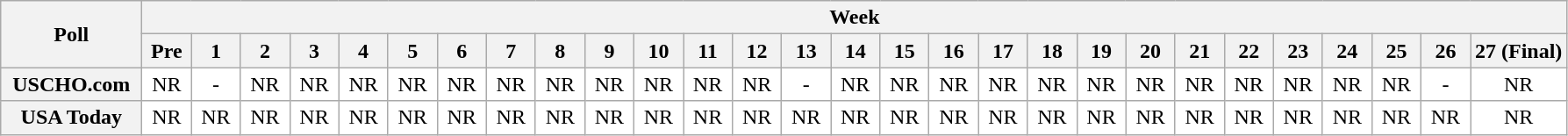<table class="wikitable" style="white-space:nowrap;">
<tr>
<th scope="col" width="100" rowspan="2">Poll</th>
<th colspan="28">Week</th>
</tr>
<tr>
<th scope="col" width="30">Pre</th>
<th scope="col" width="30">1</th>
<th scope="col" width="30">2</th>
<th scope="col" width="30">3</th>
<th scope="col" width="30">4</th>
<th scope="col" width="30">5</th>
<th scope="col" width="30">6</th>
<th scope="col" width="30">7</th>
<th scope="col" width="30">8</th>
<th scope="col" width="30">9</th>
<th scope="col" width="30">10</th>
<th scope="col" width="30">11</th>
<th scope="col" width="30">12</th>
<th scope="col" width="30">13</th>
<th scope="col" width="30">14</th>
<th scope="col" width="30">15</th>
<th scope="col" width="30">16</th>
<th scope="col" width="30">17</th>
<th scope="col" width="30">18</th>
<th scope="col" width="30">19</th>
<th scope="col" width="30">20</th>
<th scope="col" width="30">21</th>
<th scope="col" width="30">22</th>
<th scope="col" width="30">23</th>
<th scope="col" width="30">24</th>
<th scope="col" width="30">25</th>
<th scope="col" width="30">26</th>
<th scope="col" width="30">27 (Final)</th>
</tr>
<tr style="text-align:center;">
<th>USCHO.com</th>
<td bgcolor=FFFFFF>NR</td>
<td bgcolor=FFFFFF>-</td>
<td bgcolor=FFFFFF>NR</td>
<td bgcolor=FFFFFF>NR</td>
<td bgcolor=FFFFFF>NR</td>
<td bgcolor=FFFFFF>NR</td>
<td bgcolor=FFFFFF>NR</td>
<td bgcolor=FFFFFF>NR</td>
<td bgcolor=FFFFFF>NR</td>
<td bgcolor=FFFFFF>NR</td>
<td bgcolor=FFFFFF>NR</td>
<td bgcolor=FFFFFF>NR</td>
<td bgcolor=FFFFFF>NR</td>
<td bgcolor=FFFFFF>-</td>
<td bgcolor=FFFFFF>NR</td>
<td bgcolor=FFFFFF>NR</td>
<td bgcolor=FFFFFF>NR</td>
<td bgcolor=FFFFFF>NR</td>
<td bgcolor=FFFFFF>NR</td>
<td bgcolor=FFFFFF>NR</td>
<td bgcolor=FFFFFF>NR</td>
<td bgcolor=FFFFFF>NR</td>
<td bgcolor=FFFFFF>NR</td>
<td bgcolor=FFFFFF>NR</td>
<td bgcolor=FFFFFF>NR</td>
<td bgcolor=FFFFFF>NR</td>
<td bgcolor=FFFFFF>-</td>
<td bgcolor=FFFFFF>NR</td>
</tr>
<tr style="text-align:center;">
<th>USA Today</th>
<td bgcolor=FFFFFF>NR</td>
<td bgcolor=FFFFFF>NR</td>
<td bgcolor=FFFFFF>NR</td>
<td bgcolor=FFFFFF>NR</td>
<td bgcolor=FFFFFF>NR</td>
<td bgcolor=FFFFFF>NR</td>
<td bgcolor=FFFFFF>NR</td>
<td bgcolor=FFFFFF>NR</td>
<td bgcolor=FFFFFF>NR</td>
<td bgcolor=FFFFFF>NR</td>
<td bgcolor=FFFFFF>NR</td>
<td bgcolor=FFFFFF>NR</td>
<td bgcolor=FFFFFF>NR</td>
<td bgcolor=FFFFFF>NR</td>
<td bgcolor=FFFFFF>NR</td>
<td bgcolor=FFFFFF>NR</td>
<td bgcolor=FFFFFF>NR</td>
<td bgcolor=FFFFFF>NR</td>
<td bgcolor=FFFFFF>NR</td>
<td bgcolor=FFFFFF>NR</td>
<td bgcolor=FFFFFF>NR</td>
<td bgcolor=FFFFFF>NR</td>
<td bgcolor=FFFFFF>NR</td>
<td bgcolor=FFFFFF>NR</td>
<td bgcolor=FFFFFF>NR</td>
<td bgcolor=FFFFFF>NR</td>
<td bgcolor=FFFFFF>NR</td>
<td bgcolor=FFFFFF>NR</td>
</tr>
</table>
